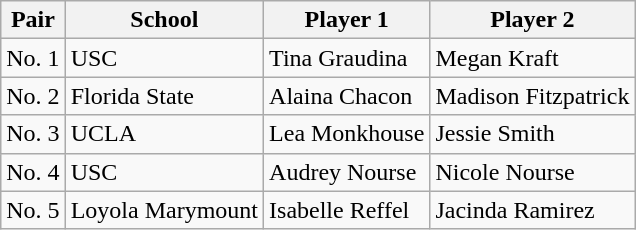<table class="wikitable" style="text-align:center">
<tr>
<th>Pair</th>
<th>School</th>
<th>Player 1</th>
<th>Player 2</th>
</tr>
<tr>
<td>No. 1</td>
<td align=left>USC</td>
<td align=left>Tina Graudina</td>
<td align=left>Megan Kraft</td>
</tr>
<tr>
<td>No. 2</td>
<td align=left>Florida State</td>
<td align=left>Alaina Chacon</td>
<td align=left>Madison Fitzpatrick</td>
</tr>
<tr>
<td>No. 3</td>
<td align=left>UCLA</td>
<td align=left>Lea Monkhouse</td>
<td align=left>Jessie Smith</td>
</tr>
<tr>
<td>No. 4</td>
<td align=left>USC</td>
<td align=left>Audrey Nourse</td>
<td align=left>Nicole Nourse</td>
</tr>
<tr>
<td>No. 5</td>
<td align=left>Loyola Marymount</td>
<td align=left>Isabelle Reffel</td>
<td align=left>Jacinda Ramirez</td>
</tr>
</table>
